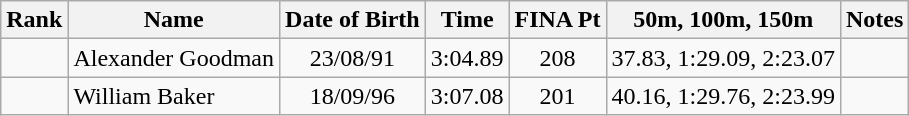<table class="wikitable sortable" style="text-align:center">
<tr>
<th>Rank</th>
<th>Name</th>
<th>Date of Birth</th>
<th>Time</th>
<th>FINA Pt</th>
<th>50m, 100m, 150m</th>
<th>Notes</th>
</tr>
<tr>
<td></td>
<td align=left> Alexander Goodman</td>
<td>23/08/91</td>
<td>3:04.89</td>
<td>208</td>
<td>37.83, 1:29.09, 2:23.07</td>
<td></td>
</tr>
<tr>
<td></td>
<td align=left> William Baker</td>
<td>18/09/96</td>
<td>3:07.08</td>
<td>201</td>
<td>40.16, 1:29.76, 2:23.99</td>
<td></td>
</tr>
</table>
